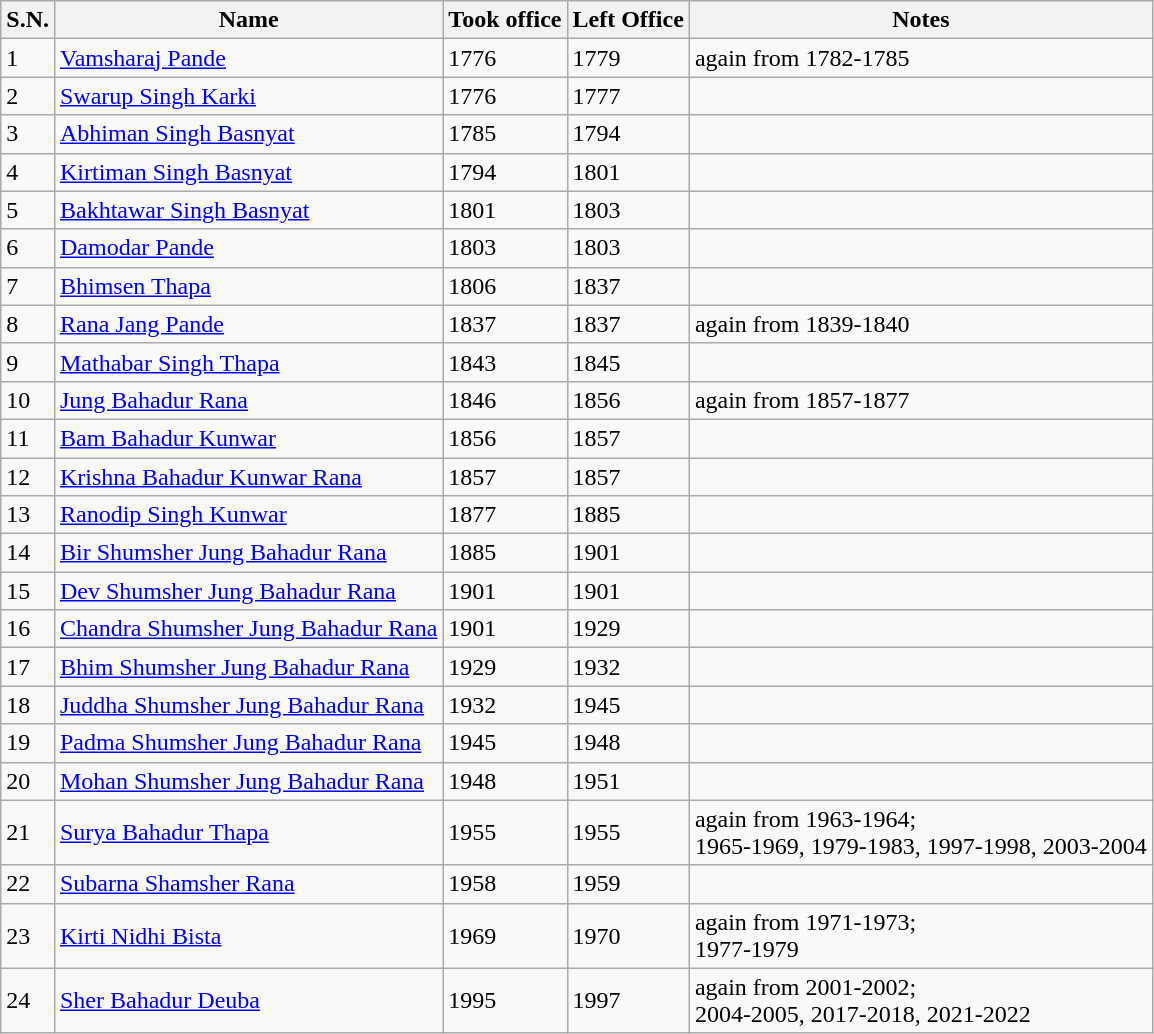<table class="wikitable">
<tr>
<th>S.N.</th>
<th>Name</th>
<th>Took office</th>
<th>Left Office</th>
<th>Notes</th>
</tr>
<tr>
<td>1</td>
<td><a href='#'>Vamsharaj Pande</a></td>
<td>1776</td>
<td>1779</td>
<td>again from 1782-1785</td>
</tr>
<tr>
<td>2</td>
<td><a href='#'>Swarup Singh Karki</a></td>
<td>1776</td>
<td>1777</td>
<td></td>
</tr>
<tr>
<td>3</td>
<td><a href='#'>Abhiman Singh Basnyat</a></td>
<td>1785</td>
<td>1794</td>
<td></td>
</tr>
<tr>
<td>4</td>
<td><a href='#'>Kirtiman Singh Basnyat</a></td>
<td>1794</td>
<td>1801</td>
<td></td>
</tr>
<tr>
<td>5</td>
<td><a href='#'>Bakhtawar Singh Basnyat</a></td>
<td>1801</td>
<td>1803</td>
<td></td>
</tr>
<tr>
<td>6</td>
<td><a href='#'>Damodar Pande</a></td>
<td>1803</td>
<td>1803</td>
<td></td>
</tr>
<tr>
<td>7</td>
<td><a href='#'>Bhimsen Thapa</a></td>
<td>1806</td>
<td>1837</td>
<td></td>
</tr>
<tr>
<td>8</td>
<td><a href='#'>Rana Jang Pande</a></td>
<td>1837</td>
<td>1837</td>
<td>again from 1839-1840</td>
</tr>
<tr>
<td>9</td>
<td><a href='#'>Mathabar Singh Thapa</a></td>
<td>1843</td>
<td>1845</td>
<td></td>
</tr>
<tr>
<td>10</td>
<td><a href='#'>Jung Bahadur Rana</a></td>
<td>1846</td>
<td>1856</td>
<td>again from 1857-1877</td>
</tr>
<tr>
<td>11</td>
<td><a href='#'>Bam Bahadur Kunwar</a></td>
<td>1856</td>
<td>1857</td>
<td></td>
</tr>
<tr>
<td>12</td>
<td><a href='#'>Krishna Bahadur Kunwar Rana</a></td>
<td>1857</td>
<td>1857</td>
<td></td>
</tr>
<tr>
<td>13</td>
<td><a href='#'>Ranodip Singh Kunwar</a></td>
<td>1877</td>
<td>1885</td>
<td></td>
</tr>
<tr>
<td>14</td>
<td><a href='#'>Bir Shumsher Jung Bahadur Rana</a></td>
<td>1885</td>
<td>1901</td>
<td></td>
</tr>
<tr>
<td>15</td>
<td><a href='#'>Dev Shumsher Jung Bahadur Rana</a></td>
<td>1901</td>
<td>1901</td>
<td></td>
</tr>
<tr>
<td>16</td>
<td><a href='#'>Chandra Shumsher Jung Bahadur Rana</a></td>
<td>1901</td>
<td>1929</td>
<td></td>
</tr>
<tr>
<td>17</td>
<td><a href='#'>Bhim Shumsher Jung Bahadur Rana</a></td>
<td>1929</td>
<td>1932</td>
<td></td>
</tr>
<tr>
<td>18</td>
<td><a href='#'>Juddha Shumsher Jung Bahadur Rana</a></td>
<td>1932</td>
<td>1945</td>
<td></td>
</tr>
<tr>
<td>19</td>
<td><a href='#'>Padma Shumsher Jung Bahadur Rana</a></td>
<td>1945</td>
<td>1948</td>
<td></td>
</tr>
<tr>
<td>20</td>
<td><a href='#'>Mohan Shumsher Jung Bahadur Rana</a></td>
<td>1948</td>
<td>1951</td>
<td></td>
</tr>
<tr>
<td>21</td>
<td><a href='#'>Surya Bahadur Thapa</a></td>
<td>1955</td>
<td>1955</td>
<td>again from 1963-1964;<br>1965-1969, 1979-1983, 1997-1998, 2003-2004</td>
</tr>
<tr>
<td>22</td>
<td><a href='#'>Subarna Shamsher Rana</a></td>
<td>1958</td>
<td>1959</td>
<td></td>
</tr>
<tr>
<td>23</td>
<td><a href='#'>Kirti Nidhi Bista</a></td>
<td>1969</td>
<td>1970</td>
<td>again from 1971-1973;<br>1977-1979</td>
</tr>
<tr>
<td>24</td>
<td><a href='#'>Sher Bahadur Deuba</a></td>
<td>1995</td>
<td>1997</td>
<td>again from 2001-2002;<br>2004-2005, 2017-2018, 2021-2022</td>
</tr>
</table>
